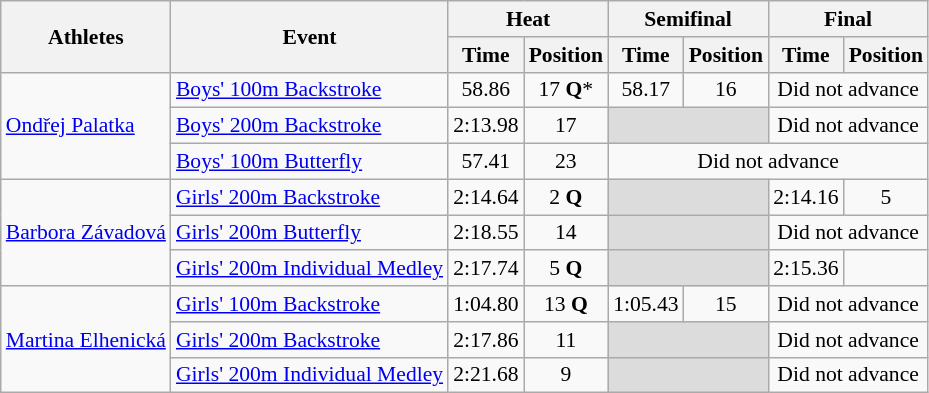<table class="wikitable" border="1" style="font-size:90%">
<tr>
<th rowspan=2>Athletes</th>
<th rowspan=2>Event</th>
<th colspan=2>Heat</th>
<th colspan=2>Semifinal</th>
<th colspan=2>Final</th>
</tr>
<tr>
<th>Time</th>
<th>Position</th>
<th>Time</th>
<th>Position</th>
<th>Time</th>
<th>Position</th>
</tr>
<tr>
<td rowspan="3"><a href='#'>Ondřej Palatka</a></td>
<td><a href='#'>Boys' 100m Backstroke</a></td>
<td align=center>58.86</td>
<td align=center>17 <strong>Q</strong>*</td>
<td align=center>58.17</td>
<td align=center>16</td>
<td colspan="2" align=center>Did not advance</td>
</tr>
<tr>
<td><a href='#'>Boys' 200m Backstroke</a></td>
<td align=center>2:13.98</td>
<td align=center>17</td>
<td colspan=2 bgcolor=#DCDCDC></td>
<td colspan="2" align=center>Did not advance</td>
</tr>
<tr>
<td><a href='#'>Boys' 100m Butterfly</a></td>
<td align=center>57.41</td>
<td align=center>23</td>
<td colspan="4" align=center>Did not advance</td>
</tr>
<tr>
<td rowspan="3"><a href='#'>Barbora Závadová</a></td>
<td><a href='#'>Girls' 200m Backstroke</a></td>
<td align=center>2:14.64</td>
<td align=center>2 <strong>Q</strong></td>
<td colspan=2 bgcolor=#DCDCDC></td>
<td align=center>2:14.16</td>
<td align=center>5</td>
</tr>
<tr>
<td><a href='#'>Girls' 200m Butterfly</a></td>
<td align=center>2:18.55</td>
<td align=center>14</td>
<td colspan=2 bgcolor=#DCDCDC></td>
<td colspan="2" align=center>Did not advance</td>
</tr>
<tr>
<td><a href='#'>Girls' 200m Individual Medley</a></td>
<td align=center>2:17.74</td>
<td align=center>5 <strong>Q</strong></td>
<td colspan=2 bgcolor=#DCDCDC></td>
<td align=center>2:15.36</td>
<td align=center></td>
</tr>
<tr>
<td rowspan="3"><a href='#'>Martina Elhenická</a></td>
<td><a href='#'>Girls' 100m Backstroke</a></td>
<td align=center>1:04.80</td>
<td align=center>13 <strong>Q</strong></td>
<td align=center>1:05.43</td>
<td align=center>15</td>
<td colspan="2" align=center>Did not advance</td>
</tr>
<tr>
<td><a href='#'>Girls' 200m Backstroke</a></td>
<td align=center>2:17.86</td>
<td align=center>11</td>
<td colspan=2 bgcolor=#DCDCDC></td>
<td colspan="2" align=center>Did not advance</td>
</tr>
<tr>
<td><a href='#'>Girls' 200m Individual Medley</a></td>
<td align=center>2:21.68</td>
<td align=center>9</td>
<td colspan=2 bgcolor=#DCDCDC></td>
<td colspan="2" align=center>Did not advance</td>
</tr>
</table>
